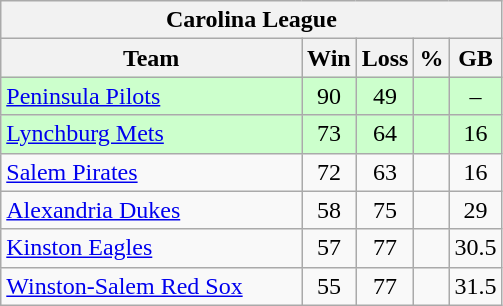<table class="wikitable">
<tr>
<th colspan="5">Carolina League</th>
</tr>
<tr>
<th width="60%">Team</th>
<th>Win</th>
<th>Loss</th>
<th>%</th>
<th>GB</th>
</tr>
<tr align=center bgcolor=ccffcc>
<td align=left><a href='#'>Peninsula Pilots</a></td>
<td>90</td>
<td>49</td>
<td></td>
<td>–</td>
</tr>
<tr align=center bgcolor=ccffcc>
<td align=left><a href='#'>Lynchburg Mets</a></td>
<td>73</td>
<td>64</td>
<td></td>
<td>16</td>
</tr>
<tr align=center>
<td align=left><a href='#'>Salem Pirates</a></td>
<td>72</td>
<td>63</td>
<td></td>
<td>16</td>
</tr>
<tr align=center>
<td align=left><a href='#'>Alexandria Dukes</a></td>
<td>58</td>
<td>75</td>
<td></td>
<td>29</td>
</tr>
<tr align=center>
<td align=left><a href='#'>Kinston Eagles</a></td>
<td>57</td>
<td>77</td>
<td></td>
<td>30.5</td>
</tr>
<tr align=center>
<td align=left><a href='#'>Winston-Salem Red Sox</a></td>
<td>55</td>
<td>77</td>
<td></td>
<td>31.5</td>
</tr>
</table>
